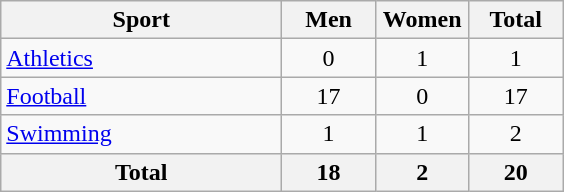<table class="wikitable sortable" style="text-align:center;">
<tr>
<th width=180>Sport</th>
<th width=55>Men</th>
<th width=55>Women</th>
<th width=55>Total</th>
</tr>
<tr>
<td align=left><a href='#'>Athletics</a></td>
<td>0</td>
<td>1</td>
<td>1</td>
</tr>
<tr>
<td align=left><a href='#'>Football</a></td>
<td>17</td>
<td>0</td>
<td>17</td>
</tr>
<tr>
<td align=left><a href='#'>Swimming</a></td>
<td>1</td>
<td>1</td>
<td>2</td>
</tr>
<tr>
<th>Total</th>
<th>18</th>
<th>2</th>
<th>20</th>
</tr>
</table>
